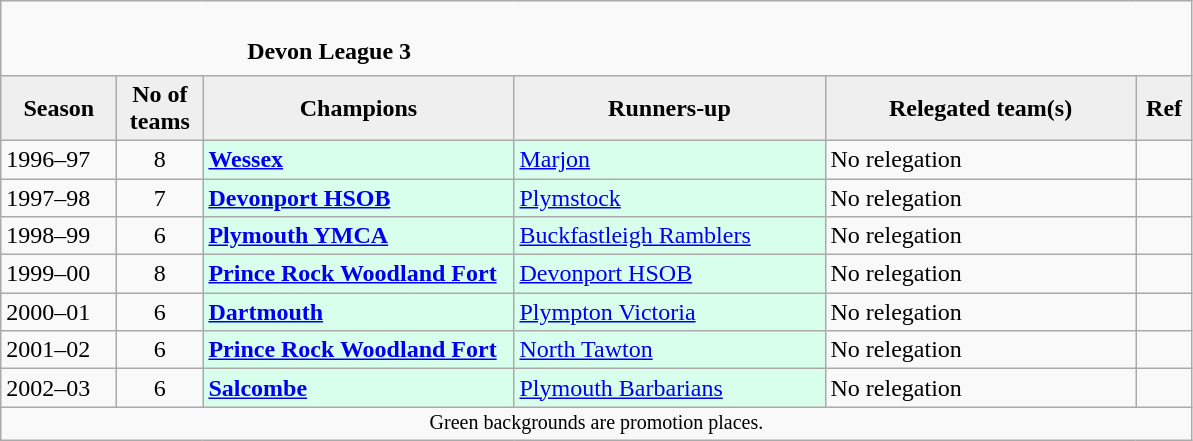<table class="wikitable sortable" style="text-align: left;">
<tr>
<td colspan="6" cellpadding="0" cellspacing="0"><br><table border="0" style="width:100%;" cellpadding="0" cellspacing="0">
<tr>
<td style="width:20%; border:0;"></td>
<td style="border:0;"><strong>Devon League 3</strong></td>
<td style="width:20%; border:0;"></td>
</tr>
</table>
</td>
</tr>
<tr>
<th style="background:#efefef; width:70px;">Season</th>
<th style="background:#efefef; width:50px;">No of teams</th>
<th style="background:#efefef; width:200px;">Champions</th>
<th style="background:#efefef; width:200px;">Runners-up</th>
<th style="background:#efefef; width:200px;">Relegated team(s)</th>
<th style="background:#efefef; width:30px;">Ref</th>
</tr>
<tr align=left>
<td>1996–97</td>
<td style="text-align: center;">8</td>
<td style="background:#d8ffeb;"><strong><a href='#'>Wessex</a></strong></td>
<td style="background:#d8ffeb;"><a href='#'>Marjon</a></td>
<td>No relegation</td>
<td></td>
</tr>
<tr>
<td>1997–98</td>
<td style="text-align: center;">7</td>
<td style="background:#d8ffeb;"><strong><a href='#'>Devonport HSOB</a></strong></td>
<td style="background:#d8ffeb;"><a href='#'>Plymstock</a></td>
<td>No relegation</td>
<td></td>
</tr>
<tr>
<td>1998–99</td>
<td style="text-align: center;">6</td>
<td style="background:#d8ffeb;"><strong><a href='#'>Plymouth YMCA</a></strong></td>
<td style="background:#d8ffeb;"><a href='#'>Buckfastleigh Ramblers</a></td>
<td>No relegation</td>
<td></td>
</tr>
<tr>
<td>1999–00</td>
<td style="text-align: center;">8</td>
<td style="background:#d8ffeb;"><strong><a href='#'>Prince Rock Woodland Fort</a></strong></td>
<td style="background:#d8ffeb;"><a href='#'>Devonport HSOB</a></td>
<td>No relegation</td>
<td></td>
</tr>
<tr>
<td>2000–01</td>
<td style="text-align: center;">6</td>
<td style="background:#d8ffeb;"><strong><a href='#'>Dartmouth</a></strong></td>
<td style="background:#d8ffeb;"><a href='#'>Plympton Victoria</a></td>
<td>No relegation</td>
<td></td>
</tr>
<tr>
<td>2001–02</td>
<td style="text-align: center;">6</td>
<td style="background:#d8ffeb;"><strong><a href='#'>Prince Rock Woodland Fort</a></strong></td>
<td style="background:#d8ffeb;"><a href='#'>North Tawton</a></td>
<td>No relegation</td>
<td></td>
</tr>
<tr>
<td>2002–03</td>
<td style="text-align: center;">6</td>
<td style="background:#d8ffeb;"><strong><a href='#'>Salcombe</a></strong></td>
<td style="background:#d8ffeb;"><a href='#'>Plymouth Barbarians</a></td>
<td>No relegation</td>
<td></td>
</tr>
<tr>
<td colspan="15"  style="border:0; font-size:smaller; text-align:center;">Green backgrounds are promotion places.</td>
</tr>
</table>
